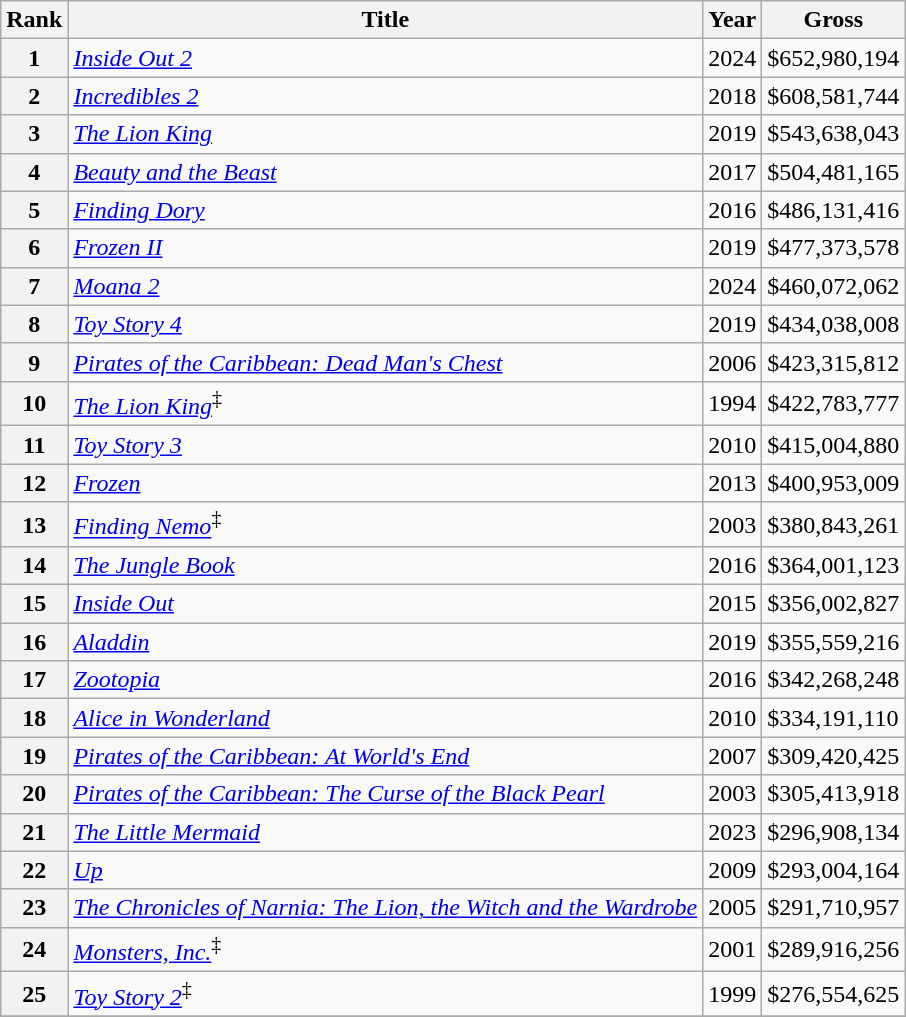<table class="wikitable sortable">
<tr>
<th>Rank</th>
<th>Title</th>
<th>Year</th>
<th>Gross</th>
</tr>
<tr>
<th scope="row">1</th>
<td><em><a href='#'>Inside Out 2</a></em></td>
<td>2024</td>
<td>$652,980,194</td>
</tr>
<tr>
<th scope="row">2</th>
<td><em><a href='#'>Incredibles 2</a></em></td>
<td>2018</td>
<td>$608,581,744</td>
</tr>
<tr>
<th scope="row">3</th>
<td><em><a href='#'>The Lion King</a></em></td>
<td>2019</td>
<td>$543,638,043</td>
</tr>
<tr>
<th scope="row">4</th>
<td><em><a href='#'>Beauty and the Beast</a></em></td>
<td>2017</td>
<td>$504,481,165</td>
</tr>
<tr>
<th scope="row">5</th>
<td><em><a href='#'>Finding Dory</a></em></td>
<td>2016</td>
<td>$486,131,416</td>
</tr>
<tr>
<th scope="row">6</th>
<td><em><a href='#'>Frozen II</a></em></td>
<td>2019</td>
<td>$477,373,578</td>
</tr>
<tr>
<th scope="row">7</th>
<td><em><a href='#'>Moana 2</a></em></td>
<td>2024</td>
<td>$460,072,062</td>
</tr>
<tr>
<th scope="row">8</th>
<td><em><a href='#'>Toy Story 4</a></em></td>
<td>2019</td>
<td>$434,038,008</td>
</tr>
<tr>
<th scope="row">9</th>
<td><em><a href='#'>Pirates of the Caribbean: Dead Man's Chest</a></em></td>
<td>2006</td>
<td>$423,315,812</td>
</tr>
<tr>
<th scope="row">10</th>
<td><em><a href='#'>The Lion King</a></em><sup>‡</sup></td>
<td>1994</td>
<td>$422,783,777</td>
</tr>
<tr>
<th scope="row">11</th>
<td><em><a href='#'>Toy Story 3</a></em></td>
<td>2010</td>
<td>$415,004,880</td>
</tr>
<tr>
<th scope="row">12</th>
<td><em><a href='#'>Frozen</a></em></td>
<td>2013</td>
<td>$400,953,009</td>
</tr>
<tr>
<th scope="row">13</th>
<td><em><a href='#'>Finding Nemo</a></em><sup>‡</sup></td>
<td>2003</td>
<td>$380,843,261</td>
</tr>
<tr>
<th scope="row">14</th>
<td><em><a href='#'>The Jungle Book</a></em></td>
<td>2016</td>
<td>$364,001,123</td>
</tr>
<tr>
<th scope="row">15</th>
<td><em><a href='#'>Inside Out</a></em></td>
<td>2015</td>
<td>$356,002,827</td>
</tr>
<tr>
<th scope="row">16</th>
<td><em><a href='#'>Aladdin</a></em></td>
<td>2019</td>
<td>$355,559,216</td>
</tr>
<tr>
<th scope="row">17</th>
<td><em><a href='#'>Zootopia</a></em></td>
<td>2016</td>
<td>$342,268,248</td>
</tr>
<tr>
<th scope="row">18</th>
<td><em><a href='#'>Alice in Wonderland</a></em></td>
<td>2010</td>
<td>$334,191,110</td>
</tr>
<tr>
<th scope="row">19</th>
<td><em><a href='#'>Pirates of the Caribbean: At World's End</a></em></td>
<td>2007</td>
<td>$309,420,425</td>
</tr>
<tr>
<th scope="row">20</th>
<td><em><a href='#'>Pirates of the Caribbean: The Curse of the Black Pearl</a></em></td>
<td>2003</td>
<td>$305,413,918</td>
</tr>
<tr>
<th scope="row">21</th>
<td><em><a href='#'>The Little Mermaid</a></em></td>
<td>2023</td>
<td>$296,908,134</td>
</tr>
<tr>
<th scope="row">22</th>
<td><em><a href='#'>Up</a></em></td>
<td>2009</td>
<td>$293,004,164</td>
</tr>
<tr>
<th scope="row">23</th>
<td><em><a href='#'>The Chronicles of Narnia: The Lion, the Witch and the Wardrobe</a></em></td>
<td>2005</td>
<td>$291,710,957</td>
</tr>
<tr>
<th scope="row">24</th>
<td><em><a href='#'>Monsters, Inc.</a></em><sup>‡</sup></td>
<td>2001</td>
<td>$289,916,256</td>
</tr>
<tr>
<th scope="row">25</th>
<td><em><a href='#'>Toy Story 2</a></em><sup>‡</sup></td>
<td>1999</td>
<td>$276,554,625</td>
</tr>
<tr>
</tr>
</table>
